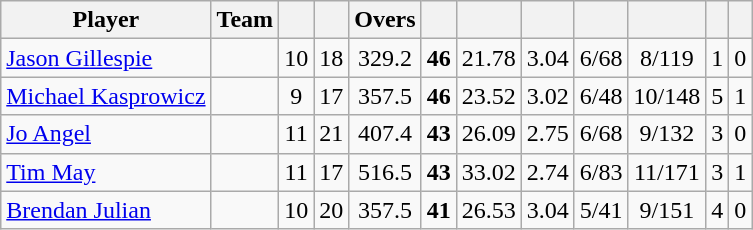<table class="wikitable sortable" style="text-align:center">
<tr>
<th class="unsortable">Player</th>
<th>Team</th>
<th></th>
<th></th>
<th>Overs</th>
<th></th>
<th></th>
<th></th>
<th></th>
<th></th>
<th></th>
<th></th>
</tr>
<tr>
<td style="text-align:left"><a href='#'>Jason Gillespie</a></td>
<td style="text-align:left"></td>
<td>10</td>
<td>18</td>
<td>329.2</td>
<td><strong>46</strong></td>
<td>21.78</td>
<td>3.04</td>
<td>6/68</td>
<td>8/119</td>
<td>1</td>
<td>0</td>
</tr>
<tr>
<td style="text-align:left"><a href='#'>Michael Kasprowicz</a></td>
<td style="text-align:left"></td>
<td>9</td>
<td>17</td>
<td>357.5</td>
<td><strong>46</strong></td>
<td>23.52</td>
<td>3.02</td>
<td>6/48</td>
<td>10/148</td>
<td>5</td>
<td>1</td>
</tr>
<tr>
<td style="text-align:left"><a href='#'>Jo Angel</a></td>
<td style="text-align:left"></td>
<td>11</td>
<td>21</td>
<td>407.4</td>
<td><strong>43</strong></td>
<td>26.09</td>
<td>2.75</td>
<td>6/68</td>
<td>9/132</td>
<td>3</td>
<td>0</td>
</tr>
<tr>
<td style="text-align:left"><a href='#'>Tim May</a></td>
<td style="text-align:left"></td>
<td>11</td>
<td>17</td>
<td>516.5</td>
<td><strong>43</strong></td>
<td>33.02</td>
<td>2.74</td>
<td>6/83</td>
<td>11/171</td>
<td>3</td>
<td>1</td>
</tr>
<tr>
<td style="text-align:left"><a href='#'>Brendan Julian</a></td>
<td style="text-align:left"></td>
<td>10</td>
<td>20</td>
<td>357.5</td>
<td><strong>41</strong></td>
<td>26.53</td>
<td>3.04</td>
<td>5/41</td>
<td>9/151</td>
<td>4</td>
<td>0</td>
</tr>
</table>
